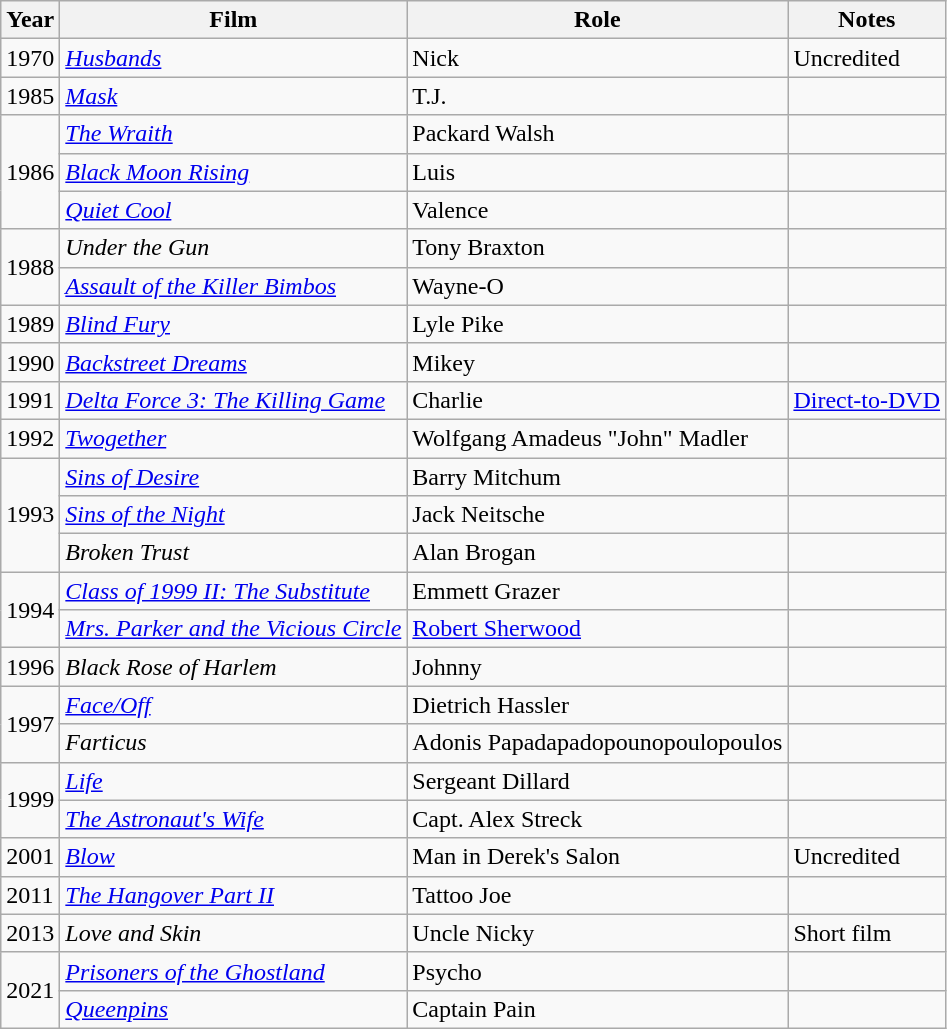<table class="wikitable sortable">
<tr>
<th>Year</th>
<th>Film</th>
<th>Role</th>
<th class="unsortable">Notes</th>
</tr>
<tr>
<td>1970</td>
<td><em><a href='#'>Husbands</a></em></td>
<td>Nick</td>
<td>Uncredited</td>
</tr>
<tr>
<td>1985</td>
<td><em><a href='#'>Mask</a></em></td>
<td>T.J.</td>
<td></td>
</tr>
<tr>
<td rowspan="3">1986</td>
<td><em><a href='#'>The Wraith</a></em></td>
<td>Packard Walsh</td>
<td></td>
</tr>
<tr>
<td><em><a href='#'>Black Moon Rising</a></em></td>
<td>Luis</td>
<td></td>
</tr>
<tr>
<td><em><a href='#'>Quiet Cool</a></em></td>
<td>Valence</td>
<td></td>
</tr>
<tr>
<td rowspan="2">1988</td>
<td><em>Under the Gun</em></td>
<td>Tony Braxton</td>
<td></td>
</tr>
<tr>
<td><em><a href='#'>Assault of the Killer Bimbos</a></em></td>
<td>Wayne-O</td>
<td></td>
</tr>
<tr>
<td>1989</td>
<td><em><a href='#'>Blind Fury</a></em></td>
<td>Lyle Pike</td>
<td></td>
</tr>
<tr>
<td>1990</td>
<td><em><a href='#'>Backstreet Dreams</a></em></td>
<td>Mikey</td>
<td></td>
</tr>
<tr>
<td>1991</td>
<td><em><a href='#'>Delta Force 3: The Killing Game</a></em></td>
<td>Charlie</td>
<td><a href='#'>Direct-to-DVD</a></td>
</tr>
<tr>
<td>1992</td>
<td><em><a href='#'>Twogether</a></em></td>
<td>Wolfgang Amadeus "John" Madler</td>
<td></td>
</tr>
<tr>
<td rowspan="3">1993</td>
<td><em><a href='#'>Sins of Desire</a></em></td>
<td>Barry Mitchum</td>
<td></td>
</tr>
<tr>
<td><em><a href='#'>Sins of the Night</a></em></td>
<td>Jack Neitsche</td>
<td></td>
</tr>
<tr>
<td><em>Broken Trust</em></td>
<td>Alan Brogan</td>
<td></td>
</tr>
<tr>
<td rowspan="2">1994</td>
<td><em><a href='#'>Class of 1999 II: The Substitute</a></em></td>
<td>Emmett Grazer</td>
<td></td>
</tr>
<tr>
<td><em><a href='#'>Mrs. Parker and the Vicious Circle</a></em></td>
<td><a href='#'>Robert Sherwood</a></td>
<td></td>
</tr>
<tr>
<td>1996</td>
<td><em>Black Rose of Harlem</em></td>
<td>Johnny</td>
<td></td>
</tr>
<tr>
<td rowspan="2">1997</td>
<td><em><a href='#'>Face/Off</a></em></td>
<td>Dietrich Hassler</td>
<td></td>
</tr>
<tr>
<td><em>Farticus</em></td>
<td>Adonis Papadapadopounopoulopoulos</td>
<td></td>
</tr>
<tr>
<td rowspan="2">1999</td>
<td><em><a href='#'>Life</a></em></td>
<td>Sergeant Dillard</td>
<td></td>
</tr>
<tr>
<td><em><a href='#'>The Astronaut's Wife</a></em></td>
<td>Capt. Alex Streck</td>
<td></td>
</tr>
<tr>
<td>2001</td>
<td><em><a href='#'>Blow</a></em></td>
<td>Man in Derek's Salon</td>
<td>Uncredited</td>
</tr>
<tr>
<td>2011</td>
<td><em><a href='#'>The Hangover Part II</a></em></td>
<td>Tattoo Joe</td>
<td></td>
</tr>
<tr>
<td>2013</td>
<td><em>Love and Skin</em></td>
<td>Uncle Nicky</td>
<td>Short film</td>
</tr>
<tr>
<td rowspan="2">2021</td>
<td><em><a href='#'>Prisoners of the Ghostland</a></em></td>
<td>Psycho</td>
<td></td>
</tr>
<tr>
<td><em><a href='#'>Queenpins</a></em></td>
<td>Captain Pain</td>
<td></td>
</tr>
</table>
